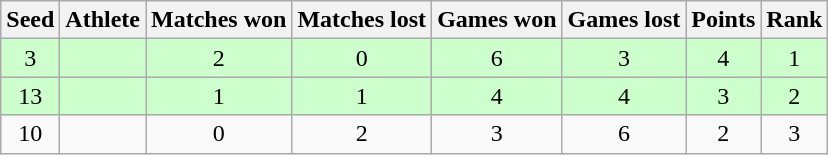<table class="wikitable">
<tr>
<th>Seed</th>
<th>Athlete</th>
<th>Matches won</th>
<th>Matches lost</th>
<th>Games won</th>
<th>Games lost</th>
<th>Points</th>
<th>Rank</th>
</tr>
<tr bgcolor="#ccffcc">
<td align="center">3</td>
<td></td>
<td align="center">2</td>
<td align="center">0</td>
<td align="center">6</td>
<td align="center">3</td>
<td align="center">4</td>
<td align="center">1</td>
</tr>
<tr bgcolor="#ccffcc">
<td align="center">13</td>
<td></td>
<td align="center">1</td>
<td align="center">1</td>
<td align="center">4</td>
<td align="center">4</td>
<td align="center">3</td>
<td align="center">2</td>
</tr>
<tr>
<td align="center">10</td>
<td></td>
<td align="center">0</td>
<td align="center">2</td>
<td align="center">3</td>
<td align="center">6</td>
<td align="center">2</td>
<td align="center">3</td>
</tr>
</table>
